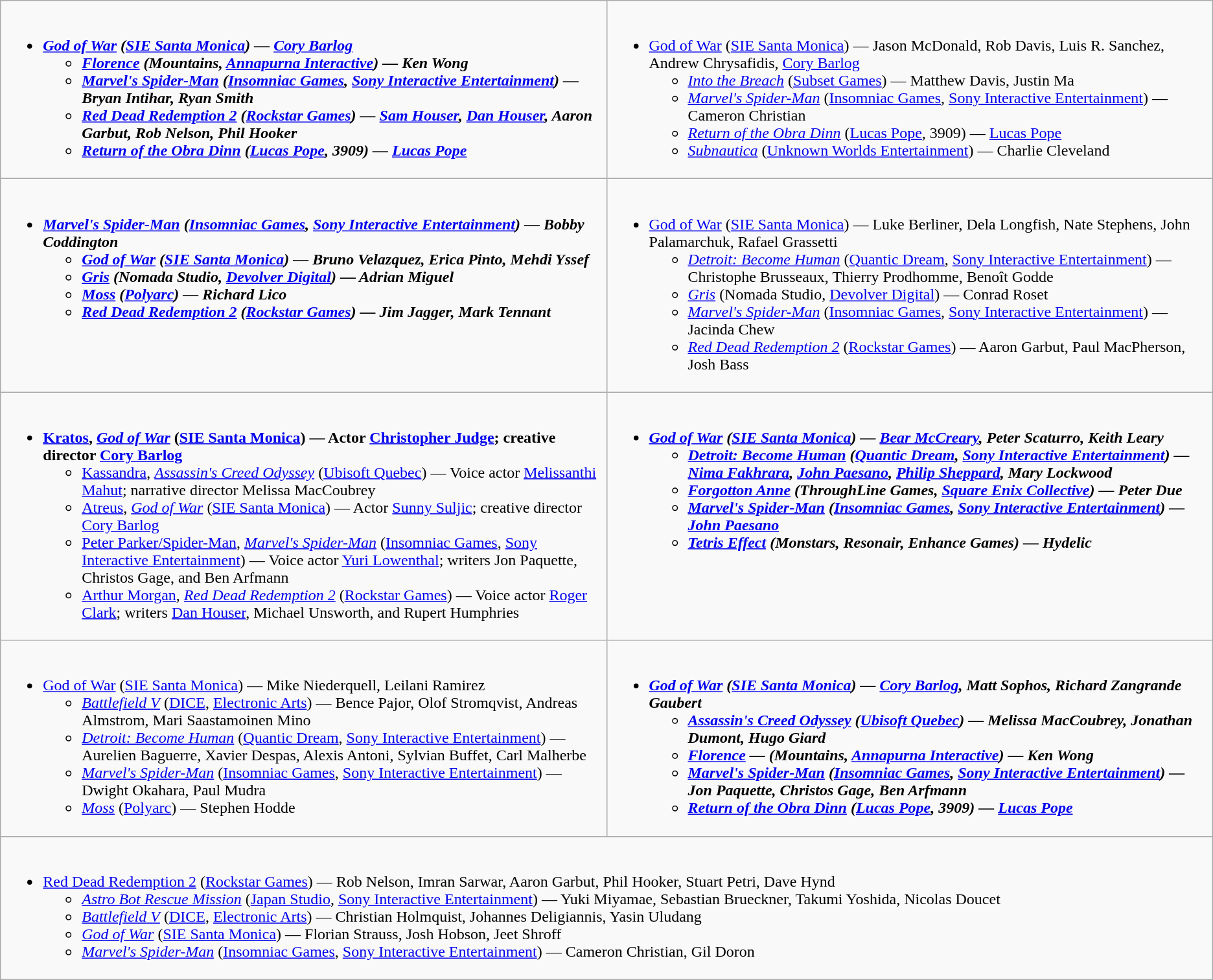<table class="wikitable">
<tr>
<td valign="top" width="50%"><br><ul><li><strong><em><a href='#'>God of War</a><em> (<a href='#'>SIE Santa Monica</a>) — <a href='#'>Cory Barlog</a><strong><ul><li></em><a href='#'>Florence</a><em> (Mountains, <a href='#'>Annapurna Interactive</a>) — Ken Wong</li><li></em><a href='#'>Marvel's Spider-Man</a><em> (<a href='#'>Insomniac Games</a>, <a href='#'>Sony Interactive Entertainment</a>) — Bryan Intihar, Ryan Smith</li><li></em><a href='#'>Red Dead Redemption 2</a><em> (<a href='#'>Rockstar Games</a>) — <a href='#'>Sam Houser</a>, <a href='#'>Dan Houser</a>, Aaron Garbut, Rob Nelson, Phil Hooker</li><li></em><a href='#'>Return of the Obra Dinn</a><em> (<a href='#'>Lucas Pope</a>, 3909) — <a href='#'>Lucas Pope</a></li></ul></li></ul></td>
<td valign="top" width="50%"><br><ul><li></em></strong><a href='#'>God of War</a></em> (<a href='#'>SIE Santa Monica</a>) — Jason McDonald, Rob Davis, Luis R. Sanchez, Andrew Chrysafidis, <a href='#'>Cory Barlog</a></strong><ul><li><em><a href='#'>Into the Breach</a></em> (<a href='#'>Subset Games</a>) — Matthew Davis, Justin Ma</li><li><em><a href='#'>Marvel's Spider-Man</a></em> (<a href='#'>Insomniac Games</a>, <a href='#'>Sony Interactive Entertainment</a>) — Cameron Christian</li><li><em><a href='#'>Return of the Obra Dinn</a></em> (<a href='#'>Lucas Pope</a>, 3909) — <a href='#'>Lucas Pope</a></li><li><em><a href='#'>Subnautica</a></em> (<a href='#'>Unknown Worlds Entertainment</a>) — Charlie Cleveland</li></ul></li></ul></td>
</tr>
<tr>
<td valign="top" width="50%"><br><ul><li><strong><em><a href='#'>Marvel's Spider-Man</a><em> (<a href='#'>Insomniac Games</a>, <a href='#'>Sony Interactive Entertainment</a>) — Bobby Coddington<strong><ul><li></em><a href='#'>God of War</a><em> (<a href='#'>SIE Santa Monica</a>) — Bruno Velazquez, Erica Pinto, Mehdi Yssef</li><li></em><a href='#'>Gris</a><em> (Nomada Studio, <a href='#'>Devolver Digital</a>) — Adrian Miguel</li><li></em><a href='#'>Moss</a><em> (<a href='#'>Polyarc</a>) — Richard Lico</li><li></em><a href='#'>Red Dead Redemption 2</a><em> (<a href='#'>Rockstar Games</a>) — Jim Jagger, Mark Tennant</li></ul></li></ul></td>
<td valign="top" width="50%"><br><ul><li></em></strong><a href='#'>God of War</a></em> (<a href='#'>SIE Santa Monica</a>) — Luke Berliner, Dela Longfish, Nate Stephens, John Palamarchuk, Rafael Grassetti</strong><ul><li><em><a href='#'>Detroit: Become Human</a></em> (<a href='#'>Quantic Dream</a>, <a href='#'>Sony Interactive Entertainment</a>) — Christophe Brusseaux, Thierry Prodhomme, Benoît Godde</li><li><em><a href='#'>Gris</a></em> (Nomada Studio, <a href='#'>Devolver Digital</a>) — Conrad Roset</li><li><em><a href='#'>Marvel's Spider-Man</a></em> (<a href='#'>Insomniac Games</a>, <a href='#'>Sony Interactive Entertainment</a>) — Jacinda Chew</li><li><em><a href='#'>Red Dead Redemption 2</a></em> (<a href='#'>Rockstar Games</a>) — Aaron Garbut, Paul MacPherson, Josh Bass</li></ul></li></ul></td>
</tr>
<tr>
<td valign="top" width="50%"><br><ul><li><strong><a href='#'>Kratos</a>, <em><a href='#'>God of War</a></em> (<a href='#'>SIE Santa Monica</a>) — Actor <a href='#'>Christopher Judge</a>; creative director <a href='#'>Cory Barlog</a></strong><ul><li><a href='#'>Kassandra</a>, <em><a href='#'>Assassin's Creed Odyssey</a></em> (<a href='#'>Ubisoft Quebec</a>) — Voice actor <a href='#'>Melissanthi Mahut</a>; narrative director Melissa MacCoubrey</li><li><a href='#'>Atreus</a>, <em><a href='#'>God of War</a></em> (<a href='#'>SIE Santa Monica</a>) — Actor <a href='#'>Sunny Suljic</a>; creative director <a href='#'>Cory Barlog</a></li><li><a href='#'>Peter Parker/Spider-Man</a>, <em><a href='#'>Marvel's Spider-Man</a></em> (<a href='#'>Insomniac Games</a>, <a href='#'>Sony Interactive Entertainment</a>) — Voice actor <a href='#'>Yuri Lowenthal</a>; writers Jon Paquette, Christos Gage, and Ben Arfmann</li><li><a href='#'>Arthur Morgan</a>, <em><a href='#'>Red Dead Redemption 2</a></em> (<a href='#'>Rockstar Games</a>) — Voice actor <a href='#'>Roger Clark</a>; writers <a href='#'>Dan Houser</a>, Michael Unsworth, and Rupert Humphries</li></ul></li></ul></td>
<td valign="top" width="50%"><br><ul><li><strong><em><a href='#'>God of War</a><em> (<a href='#'>SIE Santa Monica</a>) — <a href='#'>Bear McCreary</a>, Peter Scaturro, Keith Leary<strong><ul><li></em><a href='#'>Detroit: Become Human</a><em> (<a href='#'>Quantic Dream</a>, <a href='#'>Sony Interactive Entertainment</a>) — <a href='#'>Nima Fakhrara</a>, <a href='#'>John Paesano</a>, <a href='#'>Philip Sheppard</a>, Mary Lockwood</li><li></em><a href='#'>Forgotton Anne</a><em> (ThroughLine Games, <a href='#'>Square Enix Collective</a>) — Peter Due</li><li></em><a href='#'>Marvel's Spider-Man</a><em> (<a href='#'>Insomniac Games</a>, <a href='#'>Sony Interactive Entertainment</a>) — <a href='#'>John Paesano</a></li><li></em><a href='#'>Tetris Effect</a><em> (Monstars, Resonair, Enhance Games) — Hydelic</li></ul></li></ul></td>
</tr>
<tr>
<td valign="top" width="50%"><br><ul><li></em></strong><a href='#'>God of War</a></em> (<a href='#'>SIE Santa Monica</a>) — Mike Niederquell, Leilani Ramirez</strong><ul><li><em><a href='#'>Battlefield V</a></em> (<a href='#'>DICE</a>, <a href='#'>Electronic Arts</a>) — Bence Pajor, Olof Stromqvist, Andreas Almstrom, Mari Saastamoinen Mino</li><li><em><a href='#'>Detroit: Become Human</a></em> (<a href='#'>Quantic Dream</a>, <a href='#'>Sony Interactive Entertainment</a>) — Aurelien Baguerre, Xavier Despas, Alexis Antoni, Sylvian Buffet, Carl Malherbe</li><li><em><a href='#'>Marvel's Spider-Man</a></em> (<a href='#'>Insomniac Games</a>, <a href='#'>Sony Interactive Entertainment</a>) — Dwight Okahara, Paul Mudra</li><li><em><a href='#'>Moss</a></em> (<a href='#'>Polyarc</a>) — Stephen Hodde</li></ul></li></ul></td>
<td valign="top" width="50%"><br><ul><li><strong><em><a href='#'>God of War</a><em> (<a href='#'>SIE Santa Monica</a>) — <a href='#'>Cory Barlog</a>, Matt Sophos, Richard Zangrande Gaubert<strong><ul><li></em><a href='#'>Assassin's Creed Odyssey</a><em> (<a href='#'>Ubisoft Quebec</a>) — Melissa MacCoubrey, Jonathan Dumont, Hugo Giard</li><li></em><a href='#'>Florence</a><em> — (Mountains, <a href='#'>Annapurna Interactive</a>) — Ken Wong</li><li></em><a href='#'>Marvel's Spider-Man</a><em> (<a href='#'>Insomniac Games</a>, <a href='#'>Sony Interactive Entertainment</a>) — Jon Paquette, Christos Gage, Ben Arfmann</li><li></em><a href='#'>Return of the Obra Dinn</a><em> (<a href='#'>Lucas Pope</a>, 3909) — <a href='#'>Lucas Pope</a></li></ul></li></ul></td>
</tr>
<tr>
<td valign="top" width="50%" colspan="2"><br><ul><li></em></strong><a href='#'>Red Dead Redemption 2</a></em> (<a href='#'>Rockstar Games</a>) — Rob Nelson, Imran Sarwar, Aaron Garbut, Phil Hooker, Stuart Petri, Dave Hynd</strong><ul><li><em><a href='#'>Astro Bot Rescue Mission</a></em> (<a href='#'>Japan Studio</a>, <a href='#'>Sony Interactive Entertainment</a>) — Yuki Miyamae, Sebastian Brueckner, Takumi Yoshida, Nicolas Doucet</li><li><em><a href='#'>Battlefield V</a></em> (<a href='#'>DICE</a>, <a href='#'>Electronic Arts</a>) — Christian Holmquist, Johannes Deligiannis, Yasin Uludang</li><li><em><a href='#'>God of War</a></em> (<a href='#'>SIE Santa Monica</a>) — Florian Strauss, Josh Hobson, Jeet Shroff</li><li><em><a href='#'>Marvel's Spider-Man</a></em> (<a href='#'>Insomniac Games</a>, <a href='#'>Sony Interactive Entertainment</a>) — Cameron Christian, Gil Doron</li></ul></li></ul></td>
</tr>
</table>
